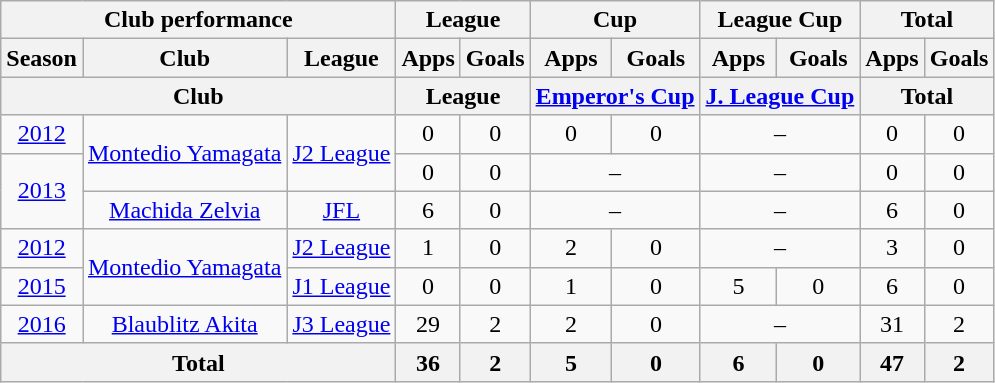<table class="wikitable" style="text-align:center;">
<tr>
<th colspan=3>Club performance</th>
<th colspan=2>League</th>
<th colspan=2>Cup</th>
<th colspan=2>League Cup</th>
<th colspan=2>Total</th>
</tr>
<tr>
<th>Season</th>
<th>Club</th>
<th>League</th>
<th>Apps</th>
<th>Goals</th>
<th>Apps</th>
<th>Goals</th>
<th>Apps</th>
<th>Goals</th>
<th>Apps</th>
<th>Goals</th>
</tr>
<tr>
<th colspan=3>Club</th>
<th colspan=2>League</th>
<th colspan=2><a href='#'>Emperor's Cup</a></th>
<th colspan=2><a href='#'>J. League Cup</a></th>
<th colspan=6>Total</th>
</tr>
<tr>
<td><a href='#'>2012</a></td>
<td rowspan="2"><a href='#'>Montedio Yamagata</a></td>
<td rowspan=2><a href='#'>J2 League</a></td>
<td>0</td>
<td>0</td>
<td>0</td>
<td>0</td>
<td colspan="2">–</td>
<td>0</td>
<td>0</td>
</tr>
<tr>
<td rowspan="2"><a href='#'>2013</a></td>
<td>0</td>
<td>0</td>
<td colspan="2">–</td>
<td colspan="2">–</td>
<td>0</td>
<td>0</td>
</tr>
<tr>
<td><a href='#'>Machida Zelvia</a></td>
<td><a href='#'>JFL</a></td>
<td>6</td>
<td>0</td>
<td colspan="2">–</td>
<td colspan="2">–</td>
<td>6</td>
<td>0</td>
</tr>
<tr>
<td><a href='#'>2012</a></td>
<td rowspan=2><a href='#'>Montedio Yamagata</a></td>
<td><a href='#'>J2 League</a></td>
<td>1</td>
<td>0</td>
<td>2</td>
<td>0</td>
<td colspan="2">–</td>
<td>3</td>
<td>0</td>
</tr>
<tr>
<td><a href='#'>2015</a></td>
<td><a href='#'>J1 League</a></td>
<td>0</td>
<td>0</td>
<td>1</td>
<td>0</td>
<td>5</td>
<td>0</td>
<td>6</td>
<td>0</td>
</tr>
<tr>
<td><a href='#'>2016</a></td>
<td rowspan="1"><a href='#'>Blaublitz Akita</a></td>
<td rowspan="1"><a href='#'>J3 League</a></td>
<td>29</td>
<td>2</td>
<td>2</td>
<td>0</td>
<td colspan="2">–</td>
<td>31</td>
<td>2</td>
</tr>
<tr>
<th colspan=3>Total</th>
<th>36</th>
<th>2</th>
<th>5</th>
<th>0</th>
<th>6</th>
<th>0</th>
<th>47</th>
<th>2</th>
</tr>
</table>
